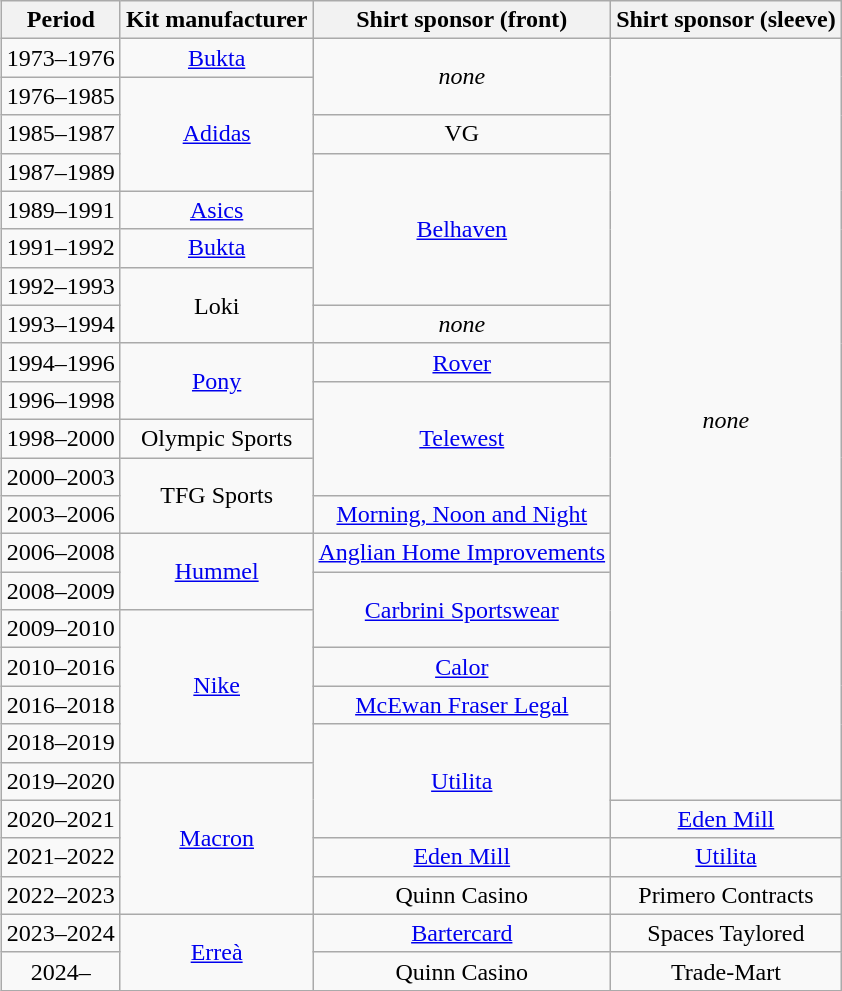<table class="wikitable" style="text-align:center;margin-left:1em;float:right">
<tr>
<th>Period</th>
<th>Kit manufacturer</th>
<th>Shirt sponsor (front)</th>
<th>Shirt sponsor (sleeve)</th>
</tr>
<tr>
<td>1973–1976</td>
<td><a href='#'>Bukta</a></td>
<td rowspan=2><em>none</em></td>
<td rowspan=20><em>none</em></td>
</tr>
<tr>
<td>1976–1985</td>
<td rowspan=3><a href='#'>Adidas</a></td>
</tr>
<tr>
<td>1985–1987</td>
<td>VG</td>
</tr>
<tr>
<td>1987–1989</td>
<td rowspan=4><a href='#'>Belhaven</a></td>
</tr>
<tr>
<td>1989–1991</td>
<td><a href='#'>Asics</a></td>
</tr>
<tr>
<td>1991–1992</td>
<td><a href='#'>Bukta</a></td>
</tr>
<tr>
<td>1992–1993</td>
<td rowspan=2>Loki</td>
</tr>
<tr>
<td>1993–1994</td>
<td><em>none</em></td>
</tr>
<tr>
<td>1994–1996</td>
<td rowspan=2><a href='#'>Pony</a></td>
<td><a href='#'>Rover</a></td>
</tr>
<tr>
<td>1996–1998</td>
<td rowspan=3><a href='#'>Telewest</a></td>
</tr>
<tr>
<td>1998–2000</td>
<td>Olympic Sports</td>
</tr>
<tr>
<td>2000–2003</td>
<td rowspan=2>TFG Sports</td>
</tr>
<tr>
<td>2003–2006</td>
<td><a href='#'>Morning, Noon and Night</a></td>
</tr>
<tr>
<td>2006–2008</td>
<td rowspan=2><a href='#'>Hummel</a></td>
<td><a href='#'>Anglian Home Improvements</a></td>
</tr>
<tr>
<td>2008–2009</td>
<td rowspan=2><a href='#'>Carbrini Sportswear</a></td>
</tr>
<tr>
<td>2009–2010</td>
<td rowspan=4><a href='#'>Nike</a></td>
</tr>
<tr>
<td>2010–2016</td>
<td><a href='#'>Calor</a></td>
</tr>
<tr>
<td>2016–2018</td>
<td><a href='#'>McEwan Fraser Legal</a></td>
</tr>
<tr>
<td>2018–2019</td>
<td rowspan=3><a href='#'>Utilita</a></td>
</tr>
<tr>
<td>2019–2020</td>
<td rowspan=4><a href='#'>Macron</a></td>
</tr>
<tr>
<td>2020–2021</td>
<td><a href='#'>Eden Mill</a></td>
</tr>
<tr>
<td>2021–2022</td>
<td><a href='#'>Eden Mill</a></td>
<td><a href='#'>Utilita</a></td>
</tr>
<tr>
<td>2022–2023</td>
<td>Quinn Casino</td>
<td>Primero Contracts</td>
</tr>
<tr>
<td>2023–2024</td>
<td rowspan=2><a href='#'>Erreà</a></td>
<td><a href='#'>Bartercard</a></td>
<td>Spaces Taylored</td>
</tr>
<tr>
<td>2024–</td>
<td>Quinn Casino</td>
<td>Trade-Mart</td>
</tr>
</table>
